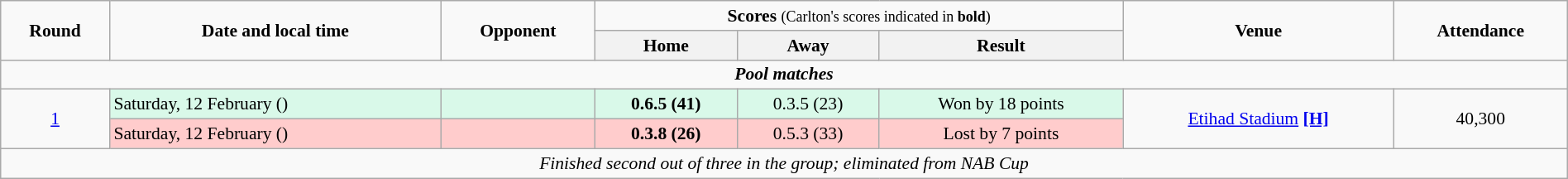<table class="wikitable" style="font-size:90%; text-align:center; width: 100%; margin-left: auto; margin-right: auto;">
<tr>
<td rowspan=2><strong>Round</strong></td>
<td rowspan=2><strong>Date and local time</strong></td>
<td rowspan=2><strong>Opponent</strong></td>
<td colspan=3><strong>Scores</strong> <small>(Carlton's scores indicated in <strong>bold</strong>)</small></td>
<td rowspan=2><strong>Venue</strong></td>
<td rowspan=2><strong>Attendance</strong></td>
</tr>
<tr>
<th>Home</th>
<th>Away</th>
<th>Result</th>
</tr>
<tr>
<td colspan=8><strong><em>Pool matches</em></strong></td>
</tr>
<tr>
<td rowspan=2><a href='#'>1</a></td>
<td style="text-align:left; background:#d9f9e9;">Saturday, 12 February ()</td>
<td style="text-align:left; background:#d9f9e9;"></td>
<td style="background:#d9f9e9;"><strong>0.6.5 (41)</strong></td>
<td style="background:#d9f9e9;">0.3.5 (23)</td>
<td style="background:#d9f9e9;">Won by 18 points </td>
<td rowspan=2><a href='#'>Etihad Stadium</a> <span></span><a href='#'><strong>[H]</strong></a></td>
<td rowspan=2>40,300</td>
</tr>
<tr style="background:#fcc;">
<td align=left>Saturday, 12 February ()</td>
<td align=left></td>
<td><strong>0.3.8 (26)</strong></td>
<td>0.5.3 (33)</td>
<td>Lost by 7 points </td>
</tr>
<tr>
<td colspan=8><em>Finished second out of three in the group; eliminated from NAB Cup</em></td>
</tr>
</table>
